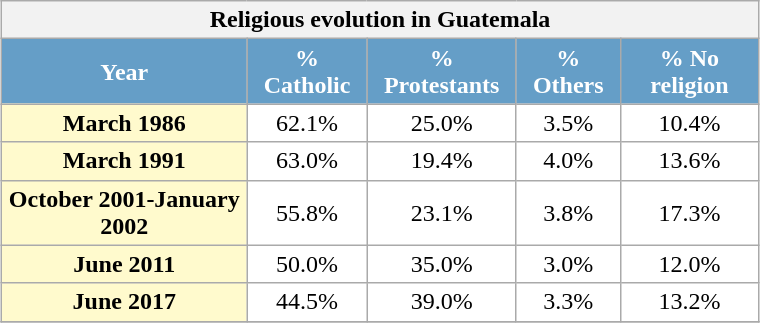<table class="wikitable"  style="text-align:center; background:white; width:40%; margin:1em auto;">
<tr>
<th colspan=7>Religious evolution in Guatemala</th>
</tr>
<tr style="color:white;">
<th style="background:#659ec7;">Year</th>
<th style="background:#659ec7;">% Catholic</th>
<th style="background:#659ec7;">% Protestants</th>
<th style="background:#659ec7;">% Others</th>
<th style="background:#659ec7;">% No religion</th>
</tr>
<tr>
<th style="background:lemonchiffon;">March 1986</th>
<td>62.1%</td>
<td>25.0%</td>
<td>3.5%</td>
<td>10.4%</td>
</tr>
<tr>
<th style="background:lemonchiffon;">March 1991</th>
<td>63.0%</td>
<td>19.4%</td>
<td>4.0%</td>
<td>13.6%</td>
</tr>
<tr>
<th style="background:lemonchiffon;">October 2001-January 2002</th>
<td>55.8%</td>
<td>23.1%</td>
<td>3.8%</td>
<td>17.3%</td>
</tr>
<tr>
<th style="background:lemonchiffon;">June 2011</th>
<td>50.0%</td>
<td>35.0%</td>
<td>3.0%</td>
<td>12.0%</td>
</tr>
<tr>
<th style="background:lemonchiffon;">June 2017</th>
<td>44.5%</td>
<td>39.0%</td>
<td>3.3%</td>
<td>13.2%</td>
</tr>
<tr>
</tr>
</table>
